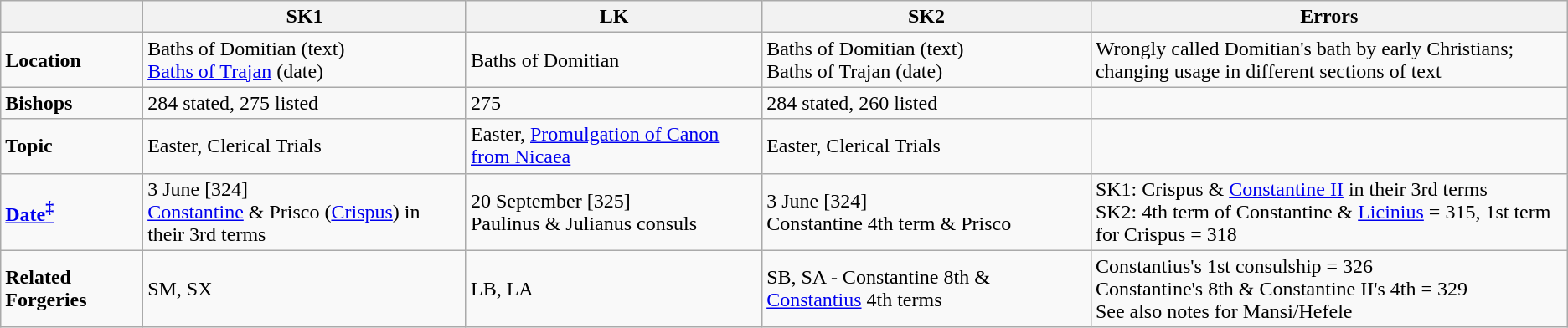<table class="wikitable">
<tr>
<th></th>
<th><strong>SK1</strong></th>
<th><strong>LK</strong></th>
<th><strong>SK2</strong></th>
<th><strong>Errors</strong></th>
</tr>
<tr>
<td><strong>Location</strong></td>
<td>Baths of Domitian (text)<br><a href='#'>Baths of Trajan</a> (date)</td>
<td>Baths of Domitian</td>
<td>Baths of Domitian (text)<br>Baths of Trajan
(date)</td>
<td>Wrongly called Domitian's bath by early Christians;<br>changing usage in different sections of text</td>
</tr>
<tr>
<td><strong>Bishops</strong></td>
<td>284 stated, 275 listed</td>
<td>275</td>
<td>284 stated, 260 listed</td>
<td></td>
</tr>
<tr>
<td><strong>Topic</strong></td>
<td>Easter, Clerical Trials</td>
<td>Easter, <a href='#'>Promulgation of Canon from Nicaea</a></td>
<td>Easter, Clerical Trials</td>
<td></td>
</tr>
<tr>
<td><strong><a href='#'>Date<sup>‡</sup></a></strong></td>
<td>3 June [324]<br><a href='#'>Constantine</a> & Prisco (<a href='#'>Crispus</a>) in their 3rd terms</td>
<td>20 September [325]<br>Paulinus & Julianus consuls</td>
<td>3 June [324]<br>Constantine 4th term & Prisco</td>
<td>SK1: Crispus & <a href='#'>Constantine II</a> in their 3rd terms<br>SK2: 4th term of Constantine & <a href='#'>Licinius</a> = 315, 1st term for Crispus = 318</td>
</tr>
<tr>
<td><strong>Related Forgeries</strong></td>
<td>SM, SX</td>
<td>LB, LA</td>
<td>SB, SA - Constantine 8th & <a href='#'>Constantius</a> 4th terms</td>
<td>Constantius's 1st consulship = 326<br>Constantine's 8th & Constantine II's 4th = 329<br>See also notes for Mansi/Hefele</td>
</tr>
</table>
